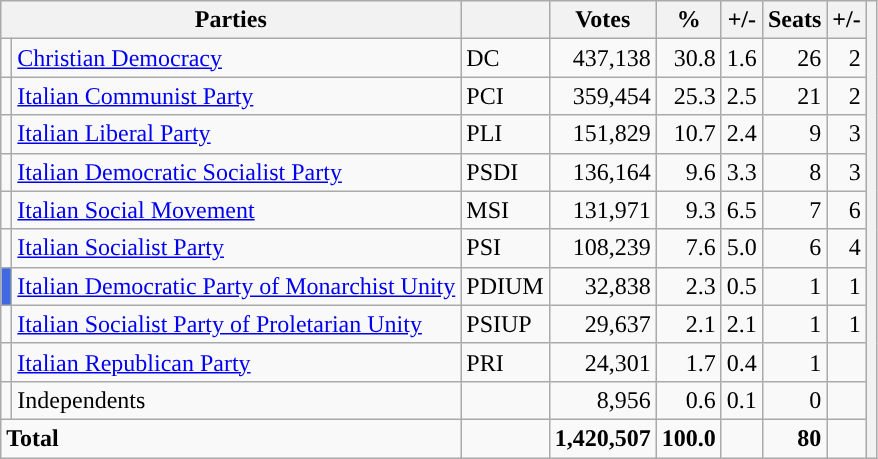<table class="wikitable">
<tr>
<th colspan="2">Parties</th>
<th></th>
<th>Votes</th>
<th>%</th>
<th>+/-</th>
<th>Seats</th>
<th>+/-</th>
<th rowspan="13"></th>
</tr>
<tr>
<td style="background-color:"></td>
<td><a href='#'>Christian Democracy</a></td>
<td>DC</td>
<td align=right>437,138</td>
<td align=right>30.8</td>
<td align=right> 1.6</td>
<td align=right>26</td>
<td align=right> 2</td>
</tr>
<tr>
<td style="background-color:"></td>
<td><a href='#'>Italian Communist Party</a></td>
<td>PCI</td>
<td align=right>359,454</td>
<td align=right>25.3</td>
<td align=right> 2.5</td>
<td align=right>21</td>
<td align=right> 2</td>
</tr>
<tr>
<td style="background-color:"></td>
<td><a href='#'>Italian Liberal Party</a></td>
<td>PLI</td>
<td align=right>151,829</td>
<td align=right>10.7</td>
<td align=right> 2.4</td>
<td align=right>9</td>
<td align=right> 3</td>
</tr>
<tr>
<td style="background-color:"></td>
<td><a href='#'>Italian Democratic Socialist Party</a></td>
<td>PSDI</td>
<td align=right>136,164</td>
<td align=right>9.6</td>
<td align=right> 3.3</td>
<td align=right>8</td>
<td align=right> 3</td>
</tr>
<tr>
<td style="background-color:"></td>
<td><a href='#'>Italian Social Movement</a></td>
<td>MSI</td>
<td align=right>131,971</td>
<td align=right>9.3</td>
<td align=right> 6.5</td>
<td align=right>7</td>
<td align=right> 6</td>
</tr>
<tr>
<td style="background-color:"></td>
<td><a href='#'>Italian Socialist Party</a></td>
<td>PSI</td>
<td align=right>108,239</td>
<td align=right>7.6</td>
<td align=right> 5.0</td>
<td align=right>6</td>
<td align=right> 4</td>
</tr>
<tr>
<td style="background-color:royalblue"></td>
<td><a href='#'>Italian Democratic Party of Monarchist Unity</a></td>
<td>PDIUM</td>
<td align=right>32,838</td>
<td align=right>2.3</td>
<td align=right> 0.5</td>
<td align=right>1</td>
<td align=right> 1</td>
</tr>
<tr>
<td style="background-color:"></td>
<td><a href='#'>Italian Socialist Party of Proletarian Unity</a></td>
<td>PSIUP</td>
<td align=right>29,637</td>
<td align=right>2.1</td>
<td align=right> 2.1</td>
<td align=right>1</td>
<td align=right> 1</td>
</tr>
<tr>
<td style="background-color:"></td>
<td><a href='#'>Italian Republican Party</a></td>
<td>PRI</td>
<td align=right>24,301</td>
<td align=right>1.7</td>
<td align=right> 0.4</td>
<td align=right>1</td>
<td align=right></td>
</tr>
<tr>
<td style="background-color:"></td>
<td>Independents</td>
<td></td>
<td align=right>8,956</td>
<td align=right>0.6</td>
<td align=right> 0.1</td>
<td align=right>0</td>
<td align=right></td>
</tr>
<tr>
<td colspan="2"><strong>Total</strong></td>
<td></td>
<td align=right><strong>1,420,507</strong></td>
<td align=right><strong>100.0</strong></td>
<td></td>
<td align=right><strong>80</strong></td>
<td></td>
</tr>
</table>
